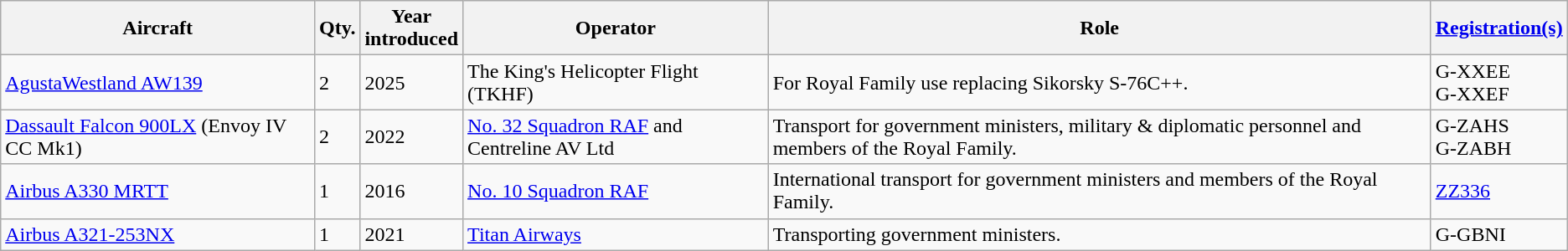<table class="wikitable sortable">
<tr>
<th>Aircraft</th>
<th>Qty.</th>
<th>Year<br>introduced</th>
<th>Operator</th>
<th>Role</th>
<th><a href='#'>Registration(s)</a></th>
</tr>
<tr>
<td><a href='#'>AgustaWestland AW139</a></td>
<td>2</td>
<td>2025</td>
<td>The King's Helicopter Flight (TKHF)</td>
<td>For Royal Family use replacing Sikorsky S-76C++.</td>
<td>G-XXEE<br>G-XXEF</td>
</tr>
<tr>
<td><a href='#'>Dassault Falcon 900LX</a> (Envoy IV CC Mk1)</td>
<td>2</td>
<td>2022</td>
<td><a href='#'>No. 32 Squadron RAF</a> and Centreline AV Ltd</td>
<td>Transport for government ministers, military & diplomatic personnel and members of the Royal Family.</td>
<td>G-ZAHS<br>G-ZABH</td>
</tr>
<tr>
<td><a href='#'>Airbus A330 MRTT</a></td>
<td>1</td>
<td>2016</td>
<td><a href='#'>No. 10 Squadron RAF</a></td>
<td>International transport for government ministers and members of the Royal Family.</td>
<td><a href='#'>ZZ336</a></td>
</tr>
<tr>
<td><a href='#'>Airbus A321-253NX</a></td>
<td>1</td>
<td>2021</td>
<td><a href='#'>Titan Airways</a></td>
<td>Transporting government ministers.</td>
<td>G-GBNI</td>
</tr>
</table>
